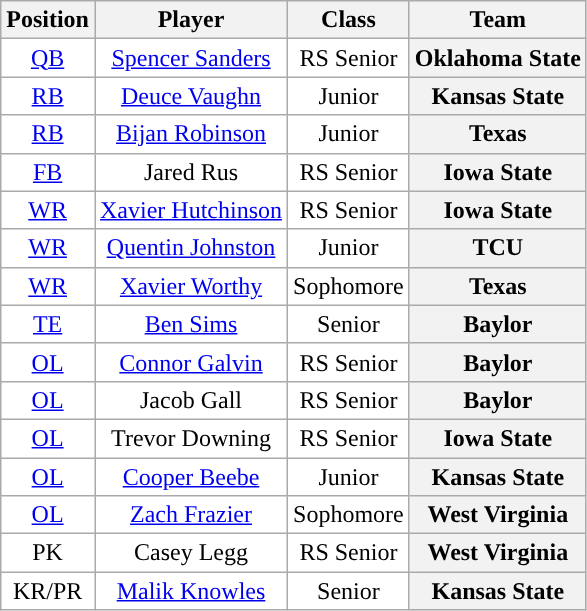<table class="wikitable sortable" border="1">
<tr>
<th>Position</th>
<th>Player</th>
<th>Class</th>
<th>Team</th>
</tr>
<tr>
<td style="text-align:center; background:white"><a href='#'>QB</a></td>
<td style="text-align:center; background:white"><a href='#'>Spencer Sanders</a></td>
<td style="text-align:center; background:white">RS Senior</td>
<th>Oklahoma State</th>
</tr>
<tr>
<td style="text-align:center; background:white"><a href='#'>RB</a></td>
<td style="text-align:center; background:white"><a href='#'>Deuce Vaughn</a></td>
<td style="text-align:center; background:white">Junior</td>
<th>Kansas State</th>
</tr>
<tr>
<td style="text-align:center; background:white"><a href='#'>RB</a></td>
<td style="text-align:center; background:white"><a href='#'>Bijan Robinson</a></td>
<td style="text-align:center; background:white">Junior</td>
<th>Texas</th>
</tr>
<tr>
<td style="text-align:center; background:white"><a href='#'>FB</a></td>
<td style="text-align:center; background:white">Jared Rus</td>
<td style="text-align:center; background:white">RS Senior</td>
<th>Iowa State</th>
</tr>
<tr>
<td style="text-align:center; background:white"><a href='#'>WR</a></td>
<td style="text-align:center; background:white"><a href='#'>Xavier Hutchinson</a></td>
<td style="text-align:center; background:white">RS Senior</td>
<th>Iowa State</th>
</tr>
<tr>
<td style="text-align:center; background:white"><a href='#'>WR</a></td>
<td style="text-align:center; background:white"><a href='#'>Quentin Johnston</a></td>
<td style="text-align:center; background:white">Junior</td>
<th>TCU</th>
</tr>
<tr>
<td style="text-align:center; background:white"><a href='#'>WR</a></td>
<td style="text-align:center; background:white"><a href='#'>Xavier Worthy</a></td>
<td style="text-align:center; background:white">Sophomore</td>
<th>Texas</th>
</tr>
<tr>
<td style="text-align:center; background:white"><a href='#'>TE</a></td>
<td style="text-align:center; background:white"><a href='#'>Ben Sims</a></td>
<td style="text-align:center; background:white">Senior</td>
<th>Baylor</th>
</tr>
<tr>
<td style="text-align:center; background:white"><a href='#'>OL</a></td>
<td style="text-align:center; background:white"><a href='#'>Connor Galvin</a></td>
<td style="text-align:center; background:white">RS Senior</td>
<th>Baylor</th>
</tr>
<tr>
<td style="text-align:center; background:white"><a href='#'>OL</a></td>
<td style="text-align:center; background:white">Jacob Gall</td>
<td style="text-align:center; background:white">RS Senior</td>
<th>Baylor</th>
</tr>
<tr>
<td style="text-align:center; background:white"><a href='#'>OL</a></td>
<td style="text-align:center; background:white">Trevor Downing</td>
<td style="text-align:center; background:white">RS Senior</td>
<th>Iowa State</th>
</tr>
<tr>
<td style="text-align:center; background:white"><a href='#'>OL</a></td>
<td style="text-align:center; background:white"><a href='#'>Cooper Beebe</a></td>
<td style="text-align:center; background:white">Junior</td>
<th>Kansas State</th>
</tr>
<tr>
<td style="text-align:center; background:white"><a href='#'>OL</a></td>
<td style="text-align:center; background:white"><a href='#'>Zach Frazier</a></td>
<td style="text-align:center; background:white">Sophomore</td>
<th style=>West Virginia</th>
</tr>
<tr>
<td style="text-align:center; background:white">PK</td>
<td style="text-align:center; background:white">Casey Legg</td>
<td style="text-align:center; background:white">RS Senior</td>
<th style=>West Virginia</th>
</tr>
<tr>
<td style="text-align:center; background:white">KR/PR</td>
<td style="text-align:center; background:white"><a href='#'>Malik Knowles</a></td>
<td style="text-align:center; background:white">Senior</td>
<th>Kansas State</th>
</tr>
</table>
